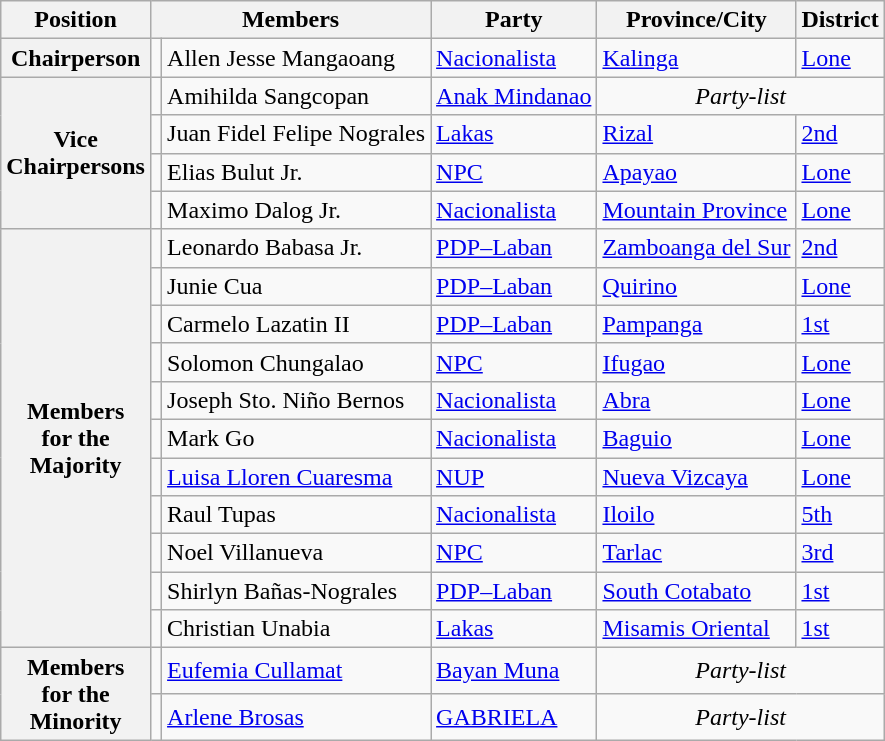<table class="wikitable" style="font-size: 100%;">
<tr>
<th>Position</th>
<th colspan="2">Members</th>
<th>Party</th>
<th>Province/City</th>
<th>District</th>
</tr>
<tr>
<th>Chairperson</th>
<td></td>
<td>Allen Jesse Mangaoang</td>
<td><a href='#'>Nacionalista</a></td>
<td><a href='#'>Kalinga</a></td>
<td><a href='#'>Lone</a></td>
</tr>
<tr>
<th rowspan="4">Vice<br>Chairpersons</th>
<td></td>
<td>Amihilda Sangcopan</td>
<td><a href='#'>Anak Mindanao</a></td>
<td align="center" colspan="2"><em>Party-list</em></td>
</tr>
<tr>
<td></td>
<td>Juan Fidel Felipe Nograles</td>
<td><a href='#'>Lakas</a></td>
<td><a href='#'>Rizal</a></td>
<td><a href='#'>2nd</a></td>
</tr>
<tr>
<td></td>
<td>Elias Bulut Jr.</td>
<td><a href='#'>NPC</a></td>
<td><a href='#'>Apayao</a></td>
<td><a href='#'>Lone</a></td>
</tr>
<tr>
<td></td>
<td>Maximo Dalog Jr.</td>
<td><a href='#'>Nacionalista</a></td>
<td><a href='#'>Mountain Province</a></td>
<td><a href='#'>Lone</a></td>
</tr>
<tr>
<th rowspan="11">Members<br>for the<br>Majority</th>
<td></td>
<td>Leonardo Babasa Jr.</td>
<td><a href='#'>PDP–Laban</a></td>
<td><a href='#'>Zamboanga del Sur</a></td>
<td><a href='#'>2nd</a></td>
</tr>
<tr>
<td></td>
<td>Junie Cua</td>
<td><a href='#'>PDP–Laban</a></td>
<td><a href='#'>Quirino</a></td>
<td><a href='#'>Lone</a></td>
</tr>
<tr>
<td></td>
<td>Carmelo Lazatin II</td>
<td><a href='#'>PDP–Laban</a></td>
<td><a href='#'>Pampanga</a></td>
<td><a href='#'>1st</a></td>
</tr>
<tr>
<td></td>
<td>Solomon Chungalao</td>
<td><a href='#'>NPC</a></td>
<td><a href='#'>Ifugao</a></td>
<td><a href='#'>Lone</a></td>
</tr>
<tr>
<td></td>
<td>Joseph Sto. Niño Bernos</td>
<td><a href='#'>Nacionalista</a></td>
<td><a href='#'>Abra</a></td>
<td><a href='#'>Lone</a></td>
</tr>
<tr>
<td></td>
<td>Mark Go</td>
<td><a href='#'>Nacionalista</a></td>
<td><a href='#'>Baguio</a></td>
<td><a href='#'>Lone</a></td>
</tr>
<tr>
<td></td>
<td><a href='#'>Luisa Lloren Cuaresma</a></td>
<td><a href='#'>NUP</a></td>
<td><a href='#'>Nueva Vizcaya</a></td>
<td><a href='#'>Lone</a></td>
</tr>
<tr>
<td></td>
<td>Raul Tupas</td>
<td><a href='#'>Nacionalista</a></td>
<td><a href='#'>Iloilo</a></td>
<td><a href='#'>5th</a></td>
</tr>
<tr>
<td></td>
<td>Noel Villanueva</td>
<td><a href='#'>NPC</a></td>
<td><a href='#'>Tarlac</a></td>
<td><a href='#'>3rd</a></td>
</tr>
<tr>
<td></td>
<td>Shirlyn Bañas-Nograles</td>
<td><a href='#'>PDP–Laban</a></td>
<td><a href='#'>South Cotabato</a></td>
<td><a href='#'>1st</a></td>
</tr>
<tr>
<td></td>
<td>Christian Unabia</td>
<td><a href='#'>Lakas</a></td>
<td><a href='#'>Misamis Oriental</a></td>
<td><a href='#'>1st</a></td>
</tr>
<tr>
<th rowspan="2">Members<br>for the<br>Minority</th>
<td></td>
<td><a href='#'>Eufemia Cullamat</a></td>
<td><a href='#'>Bayan Muna</a></td>
<td align="center" colspan="2"><em>Party-list</em></td>
</tr>
<tr>
<td></td>
<td><a href='#'>Arlene Brosas</a></td>
<td><a href='#'>GABRIELA</a></td>
<td align="center" colspan="2"><em>Party-list</em></td>
</tr>
</table>
